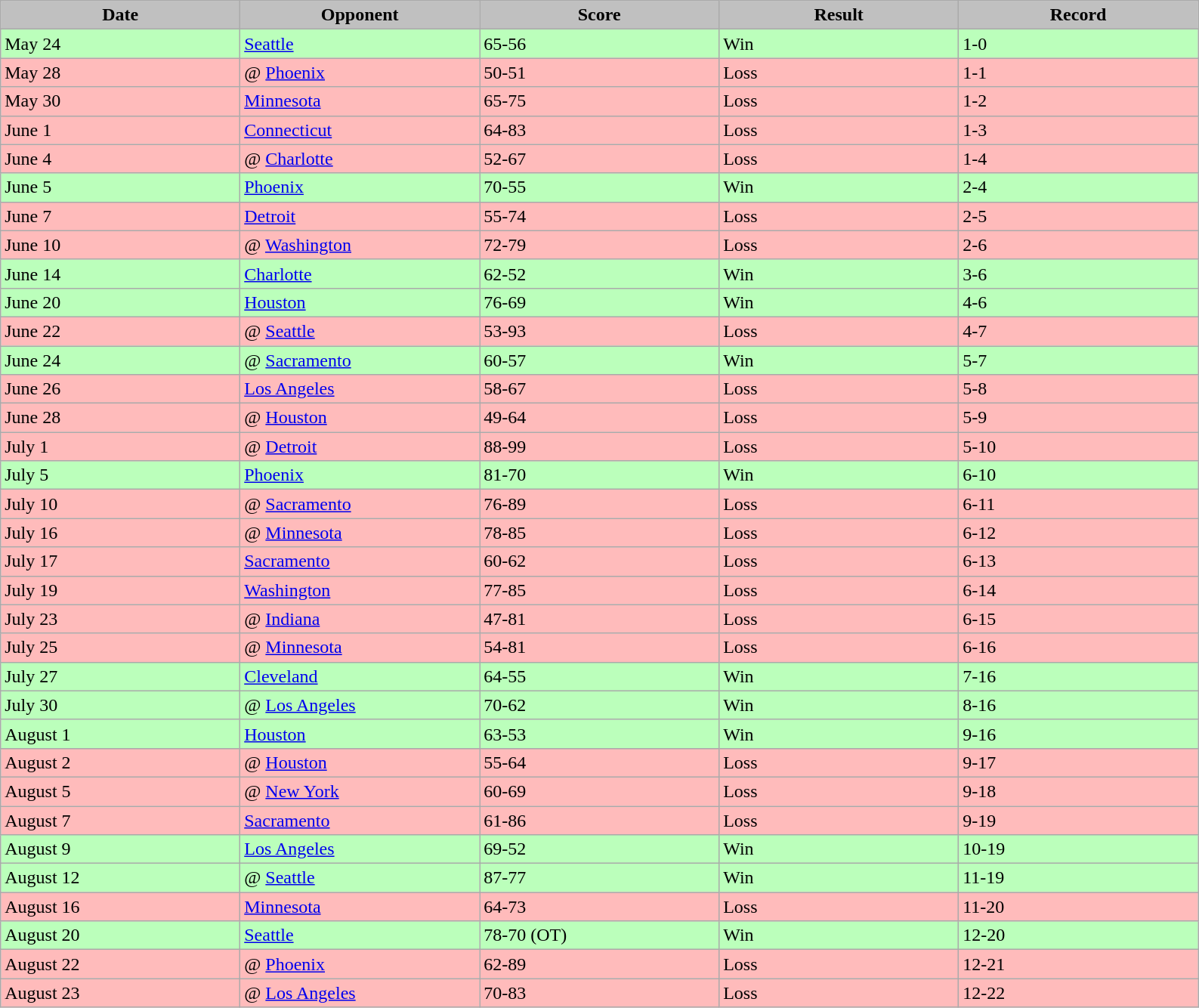<table class="wikitable sortable sortable">
<tr>
<th style="background:silver; width:10%;">Date</th>
<th style="background:silver; width:10%;">Opponent</th>
<th style="background:silver; width:10%;">Score</th>
<th style="background:silver; width:10%;">Result</th>
<th style="background:silver; width:10%;">Record</th>
</tr>
<tr style="background:#bfb;">
<td>May 24</td>
<td><a href='#'>Seattle</a></td>
<td>65-56</td>
<td>Win</td>
<td>1-0</td>
</tr>
<tr style="background:#fbb;">
<td>May 28</td>
<td>@ <a href='#'>Phoenix</a></td>
<td>50-51</td>
<td>Loss</td>
<td>1-1</td>
</tr>
<tr style="background:#fbb;">
<td>May 30</td>
<td><a href='#'>Minnesota</a></td>
<td>65-75</td>
<td>Loss</td>
<td>1-2</td>
</tr>
<tr style="background:#fbb;">
<td>June 1</td>
<td><a href='#'>Connecticut</a></td>
<td>64-83</td>
<td>Loss</td>
<td>1-3</td>
</tr>
<tr style="background:#fbb;">
<td>June 4</td>
<td>@ <a href='#'>Charlotte</a></td>
<td>52-67</td>
<td>Loss</td>
<td>1-4</td>
</tr>
<tr style="background:#bfb;">
<td>June 5</td>
<td><a href='#'>Phoenix</a></td>
<td>70-55</td>
<td>Win</td>
<td>2-4</td>
</tr>
<tr style="background:#fbb;">
<td>June 7</td>
<td><a href='#'>Detroit</a></td>
<td>55-74</td>
<td>Loss</td>
<td>2-5</td>
</tr>
<tr style="background:#fbb;">
<td>June 10</td>
<td>@ <a href='#'>Washington</a></td>
<td>72-79</td>
<td>Loss</td>
<td>2-6</td>
</tr>
<tr style="background:#bfb;">
<td>June 14</td>
<td><a href='#'>Charlotte</a></td>
<td>62-52</td>
<td>Win</td>
<td>3-6</td>
</tr>
<tr style="background:#bfb;">
<td>June 20</td>
<td><a href='#'>Houston</a></td>
<td>76-69</td>
<td>Win</td>
<td>4-6</td>
</tr>
<tr style="background:#fbb;">
<td>June 22</td>
<td>@ <a href='#'>Seattle</a></td>
<td>53-93</td>
<td>Loss</td>
<td>4-7</td>
</tr>
<tr style="background:#bfb;">
<td>June 24</td>
<td>@ <a href='#'>Sacramento</a></td>
<td>60-57</td>
<td>Win</td>
<td>5-7</td>
</tr>
<tr style="background:#fbb;">
<td>June 26</td>
<td><a href='#'>Los Angeles</a></td>
<td>58-67</td>
<td>Loss</td>
<td>5-8</td>
</tr>
<tr style="background:#fbb;">
<td>June 28</td>
<td>@ <a href='#'>Houston</a></td>
<td>49-64</td>
<td>Loss</td>
<td>5-9</td>
</tr>
<tr style="background:#fbb;">
<td>July 1</td>
<td>@ <a href='#'>Detroit</a></td>
<td>88-99</td>
<td>Loss</td>
<td>5-10</td>
</tr>
<tr style="background:#bfb;">
<td>July 5</td>
<td><a href='#'>Phoenix</a></td>
<td>81-70</td>
<td>Win</td>
<td>6-10</td>
</tr>
<tr style="background:#fbb;">
<td>July 10</td>
<td>@ <a href='#'>Sacramento</a></td>
<td>76-89</td>
<td>Loss</td>
<td>6-11</td>
</tr>
<tr style="background:#fbb;">
<td>July 16</td>
<td>@ <a href='#'>Minnesota</a></td>
<td>78-85</td>
<td>Loss</td>
<td>6-12</td>
</tr>
<tr style="background:#fbb;">
<td>July 17</td>
<td><a href='#'>Sacramento</a></td>
<td>60-62</td>
<td>Loss</td>
<td>6-13</td>
</tr>
<tr style="background:#fbb;">
<td>July 19</td>
<td><a href='#'>Washington</a></td>
<td>77-85</td>
<td>Loss</td>
<td>6-14</td>
</tr>
<tr style="background:#fbb;">
<td>July 23</td>
<td>@ <a href='#'>Indiana</a></td>
<td>47-81</td>
<td>Loss</td>
<td>6-15</td>
</tr>
<tr style="background:#fbb;">
<td>July 25</td>
<td>@ <a href='#'>Minnesota</a></td>
<td>54-81</td>
<td>Loss</td>
<td>6-16</td>
</tr>
<tr style="background:#bfb;">
<td>July 27</td>
<td><a href='#'>Cleveland</a></td>
<td>64-55</td>
<td>Win</td>
<td>7-16</td>
</tr>
<tr style="background:#bfb;">
<td>July 30</td>
<td>@ <a href='#'>Los Angeles</a></td>
<td>70-62</td>
<td>Win</td>
<td>8-16</td>
</tr>
<tr style="background:#bfb;">
<td>August 1</td>
<td><a href='#'>Houston</a></td>
<td>63-53</td>
<td>Win</td>
<td>9-16</td>
</tr>
<tr style="background:#fbb;">
<td>August 2</td>
<td>@ <a href='#'>Houston</a></td>
<td>55-64</td>
<td>Loss</td>
<td>9-17</td>
</tr>
<tr style="background:#fbb;">
<td>August 5</td>
<td>@ <a href='#'>New York</a></td>
<td>60-69</td>
<td>Loss</td>
<td>9-18</td>
</tr>
<tr style="background:#fbb;">
<td>August 7</td>
<td><a href='#'>Sacramento</a></td>
<td>61-86</td>
<td>Loss</td>
<td>9-19</td>
</tr>
<tr style="background:#bfb;">
<td>August 9</td>
<td><a href='#'>Los Angeles</a></td>
<td>69-52</td>
<td>Win</td>
<td>10-19</td>
</tr>
<tr style="background:#bfb;">
<td>August 12</td>
<td>@ <a href='#'>Seattle</a></td>
<td>87-77</td>
<td>Win</td>
<td>11-19</td>
</tr>
<tr style="background:#fbb;">
<td>August 16</td>
<td><a href='#'>Minnesota</a></td>
<td>64-73</td>
<td>Loss</td>
<td>11-20</td>
</tr>
<tr style="background:#bfb;">
<td>August 20</td>
<td><a href='#'>Seattle</a></td>
<td>78-70 (OT)</td>
<td>Win</td>
<td>12-20</td>
</tr>
<tr style="background:#fbb;">
<td>August 22</td>
<td>@ <a href='#'>Phoenix</a></td>
<td>62-89</td>
<td>Loss</td>
<td>12-21</td>
</tr>
<tr style="background:#fbb;">
<td>August 23</td>
<td>@ <a href='#'>Los Angeles</a></td>
<td>70-83</td>
<td>Loss</td>
<td>12-22</td>
</tr>
</table>
